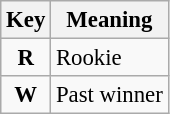<table class="wikitable" style="font-size: 95%;">
<tr>
<th>Key</th>
<th>Meaning</th>
</tr>
<tr>
<td align="center"><strong><span>R</span></strong></td>
<td>Rookie</td>
</tr>
<tr>
<td align="center"><strong><span>W</span></strong></td>
<td>Past winner</td>
</tr>
</table>
